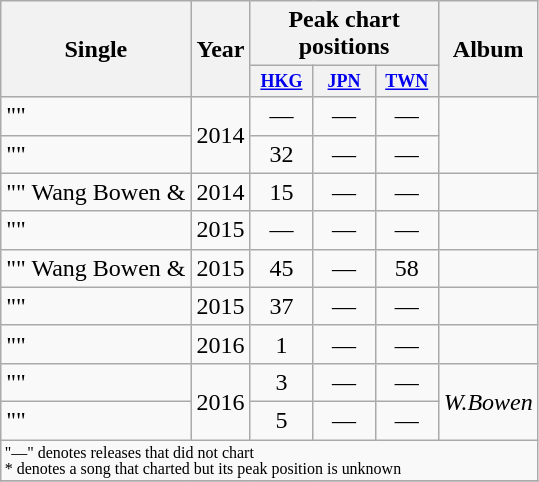<table class="wikitable">
<tr>
<th rowspan="2" align="center">Single</th>
<th rowspan="2" align="center">Year</th>
<th colspan="3" align="center">Peak chart positions</th>
<th rowspan="2" align="center">Album</th>
</tr>
<tr>
<th style="width:3em;font-size:75%;"><a href='#'>HKG</a><br></th>
<th style="width:3em;font-size:75%;"><a href='#'>JPN</a><br></th>
<th style="width:3em;font-size:75%;"><a href='#'>TWN</a><br></th>
</tr>
<tr>
<td>""</td>
<td rowspan="2" align="center">2014</td>
<td align="center">—</td>
<td align="center">—</td>
<td align="center">—</td>
<td rowspan="2"></td>
</tr>
<tr>
<td>""</td>
<td align="center">32</td>
<td align="center">—</td>
<td align="center">—</td>
</tr>
<tr>
<td>"" Wang Bowen & </td>
<td rowspan="1" align="center">2014</td>
<td align="center">15</td>
<td align="center">—</td>
<td align="center">—</td>
<td rowspan="1"></td>
</tr>
<tr>
<td>""</td>
<td rowspan="1" align="center">2015</td>
<td align="center">—</td>
<td align="center">—</td>
<td align="center">—</td>
<td rowspan="1"></td>
</tr>
<tr>
<td>"" Wang Bowen & </td>
<td rowspan="1" align="center">2015</td>
<td align="center">45</td>
<td align="center">—</td>
<td align="center">58</td>
<td rowspan="1"></td>
</tr>
<tr>
<td>""</td>
<td rowspan="1" align="center">2015</td>
<td align="center">37</td>
<td align="center">—</td>
<td align="center">—</td>
<td rowspan="1"></td>
</tr>
<tr>
<td>""</td>
<td rowspan="1" align="center">2016</td>
<td align="center">1</td>
<td align="center">—</td>
<td align="center">—</td>
<td rowspan="1"></td>
</tr>
<tr>
<td>""</td>
<td rowspan="2" align="center">2016</td>
<td align="center">3</td>
<td align="center">—</td>
<td align="center">—</td>
<td rowspan="2"><em>W.Bowen</em></td>
</tr>
<tr>
<td>""</td>
<td align="center">5</td>
<td align="center">—</td>
<td align="center">—</td>
</tr>
<tr>
<td colspan="8" style="font-size:8pt">"—" denotes releases that did not chart<br>* denotes a song that charted but its peak position is unknown</td>
</tr>
<tr>
</tr>
</table>
